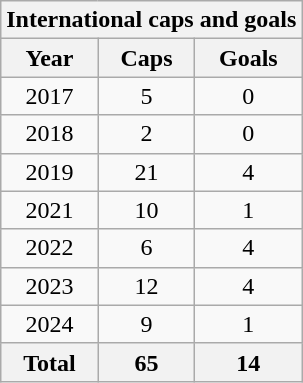<table class="wikitable sortable" style="text-align:center">
<tr>
<th colspan="3">International caps and goals</th>
</tr>
<tr>
<th>Year</th>
<th>Caps</th>
<th>Goals</th>
</tr>
<tr>
<td>2017</td>
<td>5</td>
<td>0</td>
</tr>
<tr>
<td>2018</td>
<td>2</td>
<td>0</td>
</tr>
<tr>
<td>2019</td>
<td>21</td>
<td>4</td>
</tr>
<tr>
<td>2021</td>
<td>10</td>
<td>1</td>
</tr>
<tr>
<td>2022</td>
<td>6</td>
<td>4</td>
</tr>
<tr>
<td>2023</td>
<td>12</td>
<td>4</td>
</tr>
<tr>
<td>2024</td>
<td>9</td>
<td>1</td>
</tr>
<tr>
<th>Total</th>
<th>65</th>
<th>14</th>
</tr>
</table>
